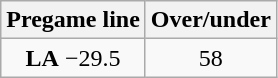<table class="wikitable">
<tr align="center">
<th style=>Pregame line</th>
<th style=>Over/under</th>
</tr>
<tr align="center">
<td><strong>LA</strong> −29.5</td>
<td>58</td>
</tr>
</table>
